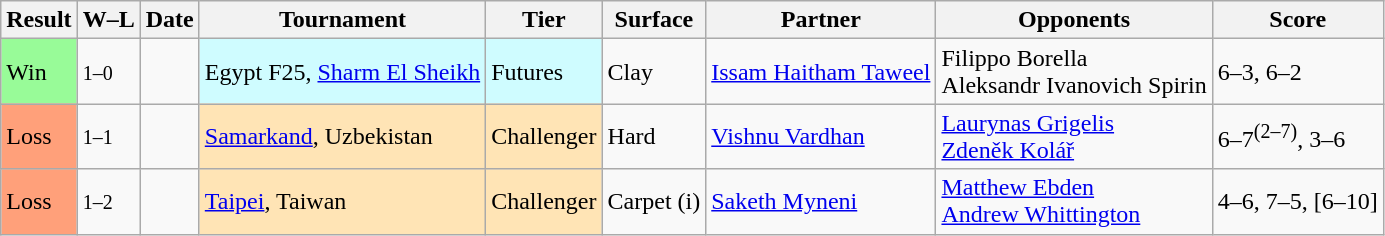<table class="sortable wikitable">
<tr>
<th>Result</th>
<th class="unsortable">W–L</th>
<th>Date</th>
<th>Tournament</th>
<th>Tier</th>
<th>Surface</th>
<th>Partner</th>
<th>Opponents</th>
<th class="unsortable">Score</th>
</tr>
<tr>
<td bgcolor=98fb98>Win</td>
<td><small>1–0</small></td>
<td></td>
<td style="background:#cffcff;">Egypt F25, <a href='#'>Sharm El Sheikh</a></td>
<td style="background:#cffcff;">Futures</td>
<td>Clay</td>
<td> <a href='#'>Issam Haitham Taweel</a></td>
<td> Filippo Borella<br> Aleksandr Ivanovich Spirin</td>
<td>6–3, 6–2</td>
</tr>
<tr>
<td bgcolor=ffa07a>Loss</td>
<td><small>1–1</small></td>
<td><a href='#'></a></td>
<td style="background:moccasin;"><a href='#'>Samarkand</a>, Uzbekistan</td>
<td style="background:moccasin;">Challenger</td>
<td>Hard</td>
<td> <a href='#'>Vishnu Vardhan</a></td>
<td> <a href='#'>Laurynas Grigelis</a><br> <a href='#'>Zdeněk Kolář</a></td>
<td>6–7<sup>(2–7)</sup>, 3–6</td>
</tr>
<tr>
<td bgcolor=ffa07a>Loss</td>
<td><small>1–2</small></td>
<td><a href='#'></a></td>
<td style="background:moccasin;"><a href='#'>Taipei</a>, Taiwan</td>
<td style="background:moccasin;">Challenger</td>
<td>Carpet (i)</td>
<td> <a href='#'>Saketh Myneni</a></td>
<td> <a href='#'>Matthew Ebden</a><br> <a href='#'>Andrew Whittington</a></td>
<td>4–6, 7–5, [6–10]</td>
</tr>
</table>
